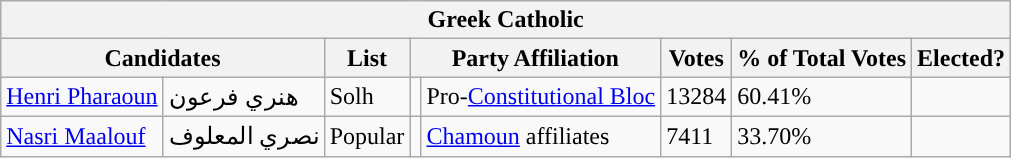<table class="wikitable sortable">
<tr>
<th colspan="8">Greek Catholic</th>
</tr>
<tr>
<th colspan="2">Candidates</th>
<th>List</th>
<th colspan="2">Party Affiliation</th>
<th>Votes</th>
<th>% of Total Votes</th>
<th>Elected?</th>
</tr>
<tr>
<td><a href='#'>Henri Pharaoun</a></td>
<td>هنري فرعون</td>
<td>Solh</td>
<td style="background: "></td>
<td>Pro-<a href='#'>Constitutional Bloc</a></td>
<td>13284</td>
<td>60.41%</td>
<td></td>
</tr>
<tr>
<td><a href='#'>Nasri Maalouf</a></td>
<td>نصري المعلوف</td>
<td>Popular</td>
<td style="background: "></td>
<td><a href='#'>Chamoun</a> affiliates</td>
<td>7411</td>
<td>33.70%</td>
<td></td>
</tr>
</table>
